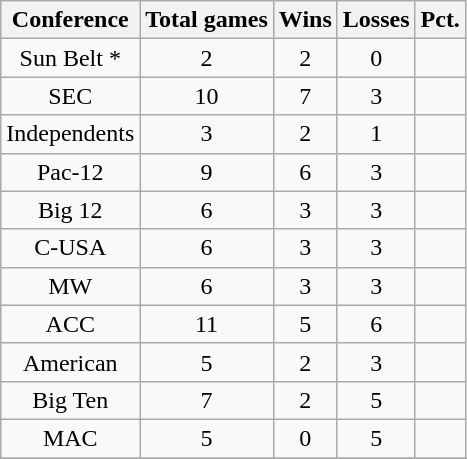<table class="wikitable sortable">
<tr>
<th>Conference</th>
<th>Total games</th>
<th>Wins</th>
<th>Losses</th>
<th>Pct.</th>
</tr>
<tr align="center">
<td>Sun Belt *</td>
<td>2</td>
<td>2</td>
<td>0</td>
<td></td>
</tr>
<tr align="center">
<td>SEC</td>
<td>10</td>
<td>7</td>
<td>3</td>
<td></td>
</tr>
<tr align="center">
<td>Independents</td>
<td>3</td>
<td>2</td>
<td>1</td>
<td></td>
</tr>
<tr align="center">
<td>Pac-12</td>
<td>9</td>
<td>6</td>
<td>3</td>
<td></td>
</tr>
<tr align="center">
<td>Big 12</td>
<td>6</td>
<td>3</td>
<td>3</td>
<td></td>
</tr>
<tr align="center">
<td>C-USA</td>
<td>6</td>
<td>3</td>
<td>3</td>
<td></td>
</tr>
<tr align="center">
<td>MW</td>
<td>6</td>
<td>3</td>
<td>3</td>
<td></td>
</tr>
<tr align="center">
<td>ACC</td>
<td>11</td>
<td>5</td>
<td>6</td>
<td></td>
</tr>
<tr align="center">
<td>American</td>
<td>5</td>
<td>2</td>
<td>3</td>
<td></td>
</tr>
<tr align="center">
<td>Big Ten</td>
<td>7</td>
<td>2</td>
<td>5</td>
<td></td>
</tr>
<tr align="center">
<td>MAC</td>
<td>5</td>
<td>0</td>
<td>5</td>
<td></td>
</tr>
<tr align="center">
</tr>
</table>
